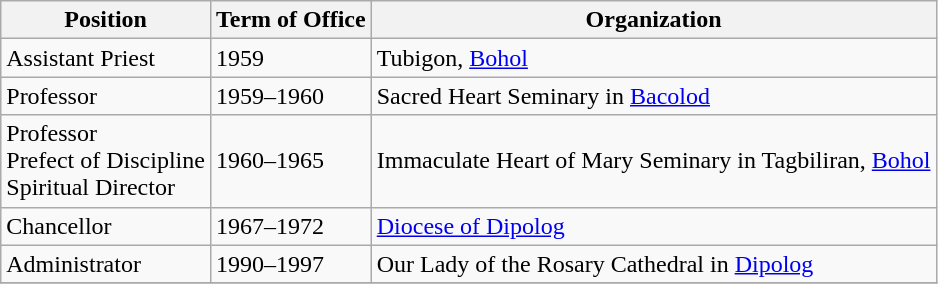<table class="wikitable sortable">
<tr>
<th>Position</th>
<th>Term of Office</th>
<th>Organization</th>
</tr>
<tr>
<td>Assistant Priest</td>
<td>1959</td>
<td>Tubigon, <a href='#'>Bohol</a></td>
</tr>
<tr>
<td>Professor</td>
<td>1959–1960</td>
<td>Sacred Heart Seminary in <a href='#'>Bacolod</a></td>
</tr>
<tr>
<td>Professor<br>Prefect of Discipline<br>Spiritual Director</td>
<td>1960–1965</td>
<td>Immaculate Heart of Mary Seminary in Tagbiliran, <a href='#'>Bohol</a></td>
</tr>
<tr>
<td>Chancellor</td>
<td>1967–1972</td>
<td><a href='#'>Diocese of Dipolog</a></td>
</tr>
<tr>
<td>Administrator</td>
<td>1990–1997</td>
<td>Our Lady of the Rosary Cathedral in <a href='#'>Dipolog</a></td>
</tr>
<tr>
</tr>
</table>
